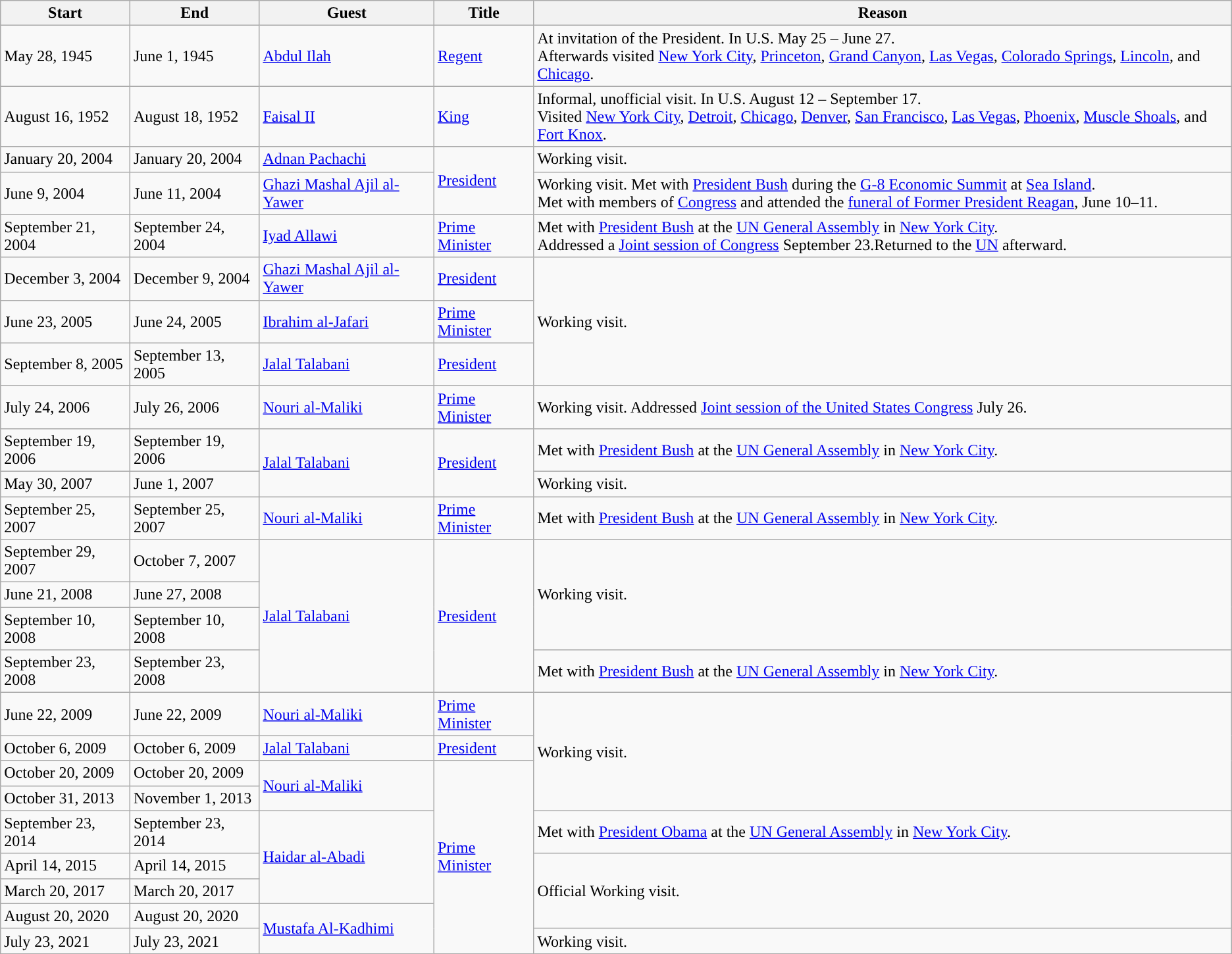<table class="wikitable sortable">
<tr>
<th>Start</th>
<th>End</th>
<th>Guest</th>
<th>Title</th>
<th>Reason</th>
</tr>
<tr>
<td>May 28, 1945</td>
<td>June 1, 1945</td>
<td><a href='#'>Abdul Ilah</a></td>
<td><a href='#'>Regent</a></td>
<td>At invitation of the President. In U.S. May 25 – June 27.<br>Afterwards visited <a href='#'>New York City</a>, <a href='#'>Princeton</a>, <a href='#'>Grand Canyon</a>, <a href='#'>Las Vegas</a>, <a href='#'>Colorado Springs</a>, <a href='#'>Lincoln</a>, and <a href='#'>Chicago</a>.</td>
</tr>
<tr>
<td>August 16, 1952</td>
<td>August 18, 1952</td>
<td><a href='#'>Faisal II</a></td>
<td><a href='#'>King</a></td>
<td>Informal, unofficial visit. In U.S. August 12 – September 17.<br>Visited <a href='#'>New York City</a>, <a href='#'>Detroit</a>, <a href='#'>Chicago</a>, <a href='#'>Denver</a>, <a href='#'>San Francisco</a>, <a href='#'>Las Vegas</a>, <a href='#'>Phoenix</a>, <a href='#'>Muscle Shoals</a>, and <a href='#'>Fort Knox</a>.</td>
</tr>
<tr>
<td>January 20, 2004</td>
<td>January 20, 2004</td>
<td><a href='#'>Adnan Pachachi</a></td>
<td rowspan=2><a href='#'>President</a></td>
<td>Working visit.</td>
</tr>
<tr>
<td>June 9, 2004</td>
<td>June 11, 2004</td>
<td><a href='#'>Ghazi Mashal Ajil al-Yawer</a></td>
<td>Working visit. Met with <a href='#'>President Bush</a> during the <a href='#'>G-8 Economic Summit</a> at <a href='#'>Sea Island</a>.<br>Met with members of <a href='#'>Congress</a> and attended the <a href='#'>funeral of Former President Reagan</a>, June 10–11.</td>
</tr>
<tr>
<td>September 21, 2004</td>
<td>September 24, 2004</td>
<td><a href='#'>Iyad Allawi</a></td>
<td><a href='#'>Prime Minister</a></td>
<td>Met with <a href='#'>President Bush</a> at the <a href='#'>UN General Assembly</a> in <a href='#'>New York City</a>.<br>Addressed a <a href='#'>Joint session of Congress</a> September 23.Returned to the <a href='#'>UN</a> afterward.</td>
</tr>
<tr>
<td>December 3, 2004</td>
<td>December 9, 2004</td>
<td><a href='#'>Ghazi Mashal Ajil al-Yawer</a></td>
<td><a href='#'>President</a></td>
<td rowspan=3>Working visit.</td>
</tr>
<tr>
<td>June 23, 2005</td>
<td>June 24, 2005</td>
<td><a href='#'>Ibrahim al-Jafari</a></td>
<td><a href='#'>Prime Minister</a></td>
</tr>
<tr>
<td>September 8, 2005</td>
<td>September 13, 2005</td>
<td><a href='#'>Jalal Talabani</a></td>
<td><a href='#'>President</a></td>
</tr>
<tr>
<td>July 24, 2006</td>
<td>July 26, 2006</td>
<td><a href='#'>Nouri al-Maliki</a></td>
<td><a href='#'>Prime Minister</a></td>
<td>Working visit. Addressed <a href='#'>Joint session of the United States Congress</a> July 26.</td>
</tr>
<tr>
<td>September 19, 2006</td>
<td>September 19, 2006</td>
<td rowspan=2><a href='#'>Jalal Talabani</a></td>
<td rowspan=2><a href='#'>President</a></td>
<td>Met with <a href='#'>President Bush</a> at the <a href='#'>UN General Assembly</a> in <a href='#'>New York City</a>.</td>
</tr>
<tr>
<td>May 30, 2007</td>
<td>June 1, 2007</td>
<td>Working visit.</td>
</tr>
<tr>
<td>September 25, 2007</td>
<td>September 25, 2007</td>
<td><a href='#'>Nouri al-Maliki</a></td>
<td><a href='#'>Prime Minister</a></td>
<td>Met with <a href='#'>President Bush</a> at the <a href='#'>UN General Assembly</a> in <a href='#'>New York City</a>.</td>
</tr>
<tr>
<td>September 29, 2007</td>
<td>October 7, 2007</td>
<td rowspan=4><a href='#'>Jalal Talabani</a></td>
<td rowspan=4><a href='#'>President</a></td>
<td rowspan=3>Working visit.</td>
</tr>
<tr>
<td>June 21, 2008</td>
<td>June 27, 2008</td>
</tr>
<tr>
<td>September 10, 2008</td>
<td>September 10, 2008</td>
</tr>
<tr>
<td>September 23, 2008</td>
<td>September 23, 2008</td>
<td>Met with <a href='#'>President Bush</a> at the <a href='#'>UN General Assembly</a> in <a href='#'>New York City</a>.</td>
</tr>
<tr>
<td>June 22, 2009</td>
<td>June 22, 2009</td>
<td><a href='#'>Nouri al-Maliki</a></td>
<td><a href='#'>Prime Minister</a></td>
<td rowspan=4>Working visit.</td>
</tr>
<tr>
<td>October 6, 2009</td>
<td>October 6, 2009</td>
<td><a href='#'>Jalal Talabani</a></td>
<td><a href='#'>President</a></td>
</tr>
<tr>
<td>October 20, 2009</td>
<td>October 20, 2009</td>
<td rowspan=2><a href='#'>Nouri al-Maliki</a></td>
<td rowspan=7><a href='#'>Prime Minister</a></td>
</tr>
<tr>
<td>October 31, 2013</td>
<td>November 1, 2013</td>
</tr>
<tr>
<td>September 23, 2014</td>
<td>September 23, 2014</td>
<td rowspan=3><a href='#'>Haidar al-Abadi</a></td>
<td>Met with <a href='#'>President Obama</a> at the <a href='#'>UN General Assembly</a> in <a href='#'>New York City</a>.</td>
</tr>
<tr>
<td>April 14, 2015</td>
<td>April 14, 2015</td>
<td rowspan=3>Official Working visit.</td>
</tr>
<tr>
<td>March 20, 2017</td>
<td>March 20, 2017</td>
</tr>
<tr>
<td>August 20, 2020</td>
<td>August 20, 2020</td>
<td rowspan=2><a href='#'>Mustafa Al-Kadhimi</a></td>
</tr>
<tr>
<td>July 23, 2021</td>
<td>July 23, 2021</td>
<td>Working visit.</td>
</tr>
</table>
